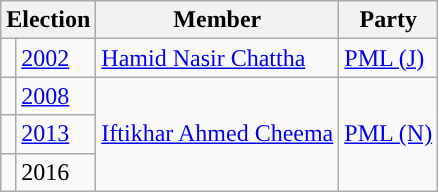<table class="wikitable">
<tr>
<th colspan="2">Election</th>
<th>Member</th>
<th>Party</th>
</tr>
<tr>
<td style="background-color: "></td>
<td><a href='#'>2002</a></td>
<td><a href='#'>Hamid Nasir Chattha</a></td>
<td><a href='#'>PML (J)</a></td>
</tr>
<tr>
<td style="background-color: "></td>
<td><a href='#'>2008</a></td>
<td rowspan="3"><a href='#'>Iftikhar Ahmed Cheema</a></td>
<td rowspan="3"><a href='#'>PML (N)</a></td>
</tr>
<tr>
<td style="background-color: "></td>
<td><a href='#'>2013</a></td>
</tr>
<tr>
<td style="background-color: "></td>
<td>2016</td>
</tr>
</table>
